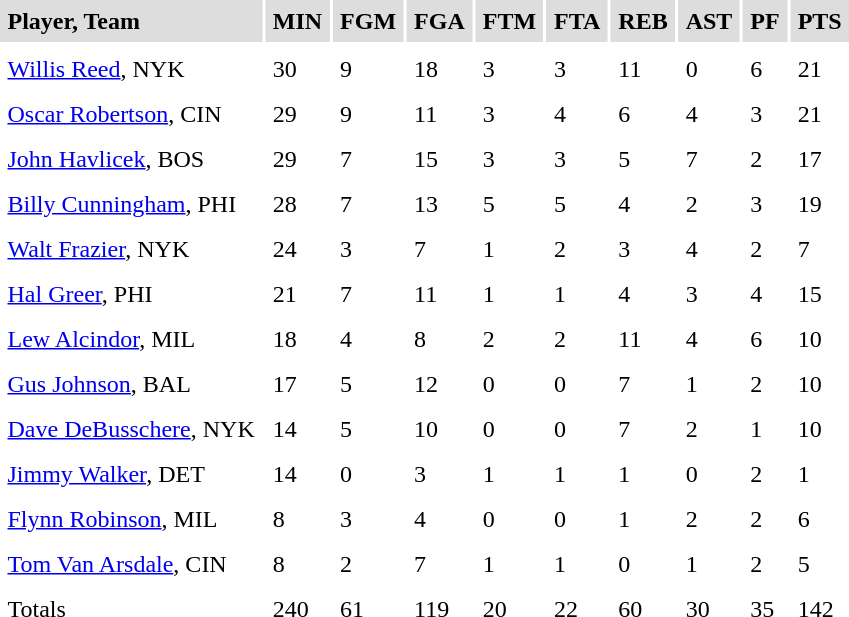<table cellpadding=5>
<tr bgcolor="#dddddd">
<td><strong>Player, Team</strong></td>
<td><strong>MIN</strong></td>
<td><strong>FGM</strong></td>
<td><strong>FGA</strong></td>
<td><strong>FTM</strong></td>
<td><strong>FTA</strong></td>
<td><strong>REB</strong></td>
<td><strong>AST</strong></td>
<td><strong>PF</strong></td>
<td><strong>PTS</strong></td>
</tr>
<tr bgcolor="#eeeeee">
</tr>
<tr>
<td><a href='#'>Willis Reed</a>, NYK</td>
<td>30</td>
<td>9</td>
<td>18</td>
<td>3</td>
<td>3</td>
<td>11</td>
<td>0</td>
<td>6</td>
<td>21</td>
</tr>
<tr>
<td><a href='#'>Oscar Robertson</a>, CIN</td>
<td>29</td>
<td>9</td>
<td>11</td>
<td>3</td>
<td>4</td>
<td>6</td>
<td>4</td>
<td>3</td>
<td>21</td>
</tr>
<tr>
<td><a href='#'>John Havlicek</a>, BOS</td>
<td>29</td>
<td>7</td>
<td>15</td>
<td>3</td>
<td>3</td>
<td>5</td>
<td>7</td>
<td>2</td>
<td>17</td>
</tr>
<tr>
<td><a href='#'>Billy Cunningham</a>, PHI</td>
<td>28</td>
<td>7</td>
<td>13</td>
<td>5</td>
<td>5</td>
<td>4</td>
<td>2</td>
<td>3</td>
<td>19</td>
</tr>
<tr>
<td><a href='#'>Walt Frazier</a>, NYK</td>
<td>24</td>
<td>3</td>
<td>7</td>
<td>1</td>
<td>2</td>
<td>3</td>
<td>4</td>
<td>2</td>
<td>7</td>
</tr>
<tr>
<td><a href='#'>Hal Greer</a>, PHI</td>
<td>21</td>
<td>7</td>
<td>11</td>
<td>1</td>
<td>1</td>
<td>4</td>
<td>3</td>
<td>4</td>
<td>15</td>
</tr>
<tr>
<td><a href='#'>Lew Alcindor</a>, MIL</td>
<td>18</td>
<td>4</td>
<td>8</td>
<td>2</td>
<td>2</td>
<td>11</td>
<td>4</td>
<td>6</td>
<td>10</td>
</tr>
<tr>
<td><a href='#'>Gus Johnson</a>, BAL</td>
<td>17</td>
<td>5</td>
<td>12</td>
<td>0</td>
<td>0</td>
<td>7</td>
<td>1</td>
<td>2</td>
<td>10</td>
</tr>
<tr>
<td><a href='#'>Dave DeBusschere</a>, NYK</td>
<td>14</td>
<td>5</td>
<td>10</td>
<td>0</td>
<td>0</td>
<td>7</td>
<td>2</td>
<td>1</td>
<td>10</td>
</tr>
<tr>
<td><a href='#'>Jimmy Walker</a>, DET</td>
<td>14</td>
<td>0</td>
<td>3</td>
<td>1</td>
<td>1</td>
<td>1</td>
<td>0</td>
<td>2</td>
<td>1</td>
</tr>
<tr>
<td><a href='#'>Flynn Robinson</a>, MIL</td>
<td>8</td>
<td>3</td>
<td>4</td>
<td>0</td>
<td>0</td>
<td>1</td>
<td>2</td>
<td>2</td>
<td>6</td>
</tr>
<tr>
<td><a href='#'>Tom Van Arsdale</a>, CIN</td>
<td>8</td>
<td>2</td>
<td>7</td>
<td>1</td>
<td>1</td>
<td>0</td>
<td>1</td>
<td>2</td>
<td>5</td>
</tr>
<tr>
<td>Totals</td>
<td>240</td>
<td>61</td>
<td>119</td>
<td>20</td>
<td>22</td>
<td>60</td>
<td>30</td>
<td>35</td>
<td>142</td>
</tr>
<tr>
</tr>
</table>
